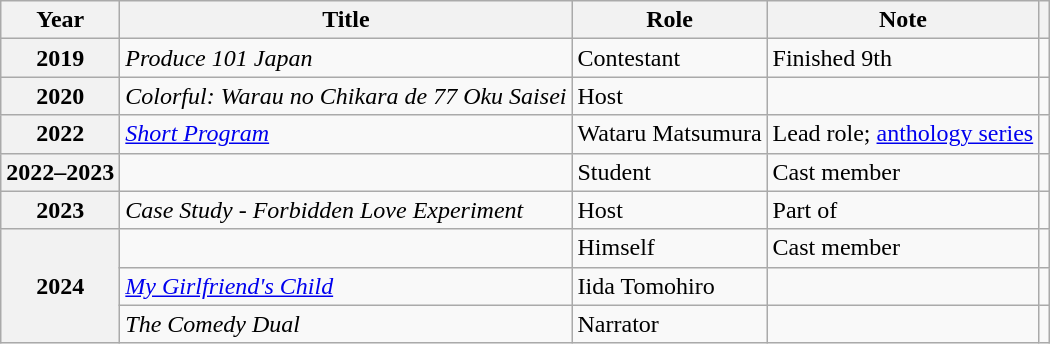<table class="wikitable sortable plainrowheaders">
<tr>
<th scope="col">Year</th>
<th scope="col">Title</th>
<th scope="col">Role</th>
<th scope="col" class="unsortable">Note</th>
<th scope="col" class="unsortable"></th>
</tr>
<tr>
<th scope="row">2019</th>
<td><em>Produce 101 Japan</em></td>
<td>Contestant</td>
<td>Finished 9th</td>
<td style="text-align:center"></td>
</tr>
<tr>
<th scope="row">2020</th>
<td><em>Colorful: Warau no Chikara de 77 Oku Saisei</em></td>
<td>Host</td>
<td></td>
<td style="text-align:center"></td>
</tr>
<tr>
<th scope="row">2022</th>
<td><em><a href='#'>Short Program</a></em></td>
<td>Wataru Matsumura</td>
<td>Lead role; <a href='#'>anthology series</a></td>
<td style="text-align:center"></td>
</tr>
<tr>
<th scope="row">2022–2023</th>
<td><em></em></td>
<td>Student</td>
<td>Cast member</td>
<td style="text-align:center"></td>
</tr>
<tr>
<th scope="row">2023</th>
<td><em>Case Study - Forbidden Love Experiment</em></td>
<td>Host</td>
<td>Part of <em></em></td>
<td style="text-align:center"></td>
</tr>
<tr>
<th rowspan="3" scope="row">2024</th>
<td><em></em></td>
<td>Himself</td>
<td>Cast member</td>
<td style="text-align:center"></td>
</tr>
<tr>
<td><em><a href='#'>My Girlfriend's Child</a></em></td>
<td>Iida Tomohiro</td>
<td></td>
<td style="text-align:center"></td>
</tr>
<tr>
<td><em>The Comedy Dual</em></td>
<td>Narrator</td>
<td></td>
<td style="text-align:center"></td>
</tr>
</table>
